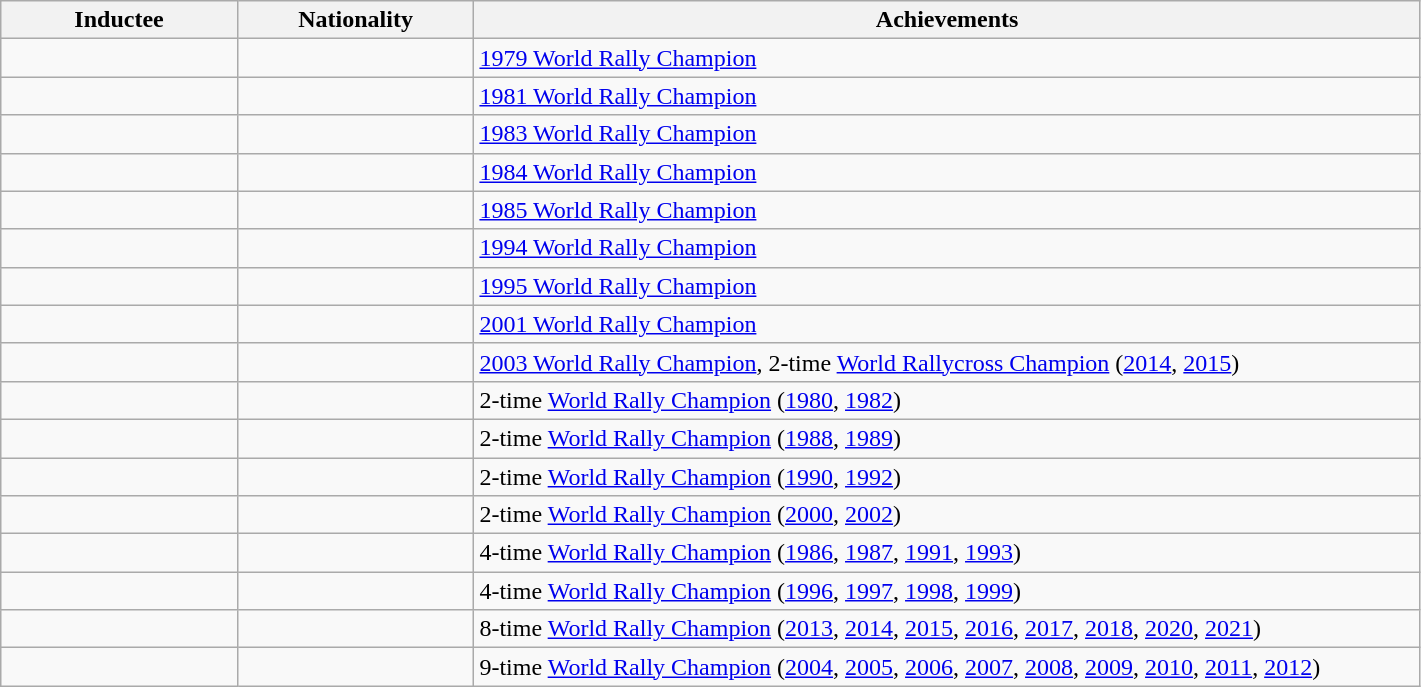<table class="wikitable sortable" style="text-align:left">
<tr>
<th width=15%>Inductee</th>
<th width=15%>Nationality</th>
<th width=60%>Achievements</th>
</tr>
<tr>
<td></td>
<td></td>
<td><a href='#'>1979 World Rally Champion</a></td>
</tr>
<tr>
<td></td>
<td></td>
<td><a href='#'>1981 World Rally Champion</a></td>
</tr>
<tr>
<td></td>
<td></td>
<td><a href='#'>1983 World Rally Champion</a></td>
</tr>
<tr>
<td></td>
<td></td>
<td><a href='#'>1984 World Rally Champion</a></td>
</tr>
<tr>
<td></td>
<td></td>
<td><a href='#'>1985 World Rally Champion</a></td>
</tr>
<tr>
<td></td>
<td></td>
<td><a href='#'>1994 World Rally Champion</a></td>
</tr>
<tr>
<td></td>
<td></td>
<td><a href='#'>1995 World Rally Champion</a></td>
</tr>
<tr>
<td></td>
<td></td>
<td><a href='#'>2001 World Rally Champion</a></td>
</tr>
<tr>
<td></td>
<td></td>
<td><a href='#'>2003 World Rally Champion</a>, 2-time <a href='#'>World Rallycross Champion</a> (<a href='#'>2014</a>, <a href='#'>2015</a>)</td>
</tr>
<tr>
<td></td>
<td></td>
<td>2-time <a href='#'>World Rally Champion</a> (<a href='#'>1980</a>, <a href='#'>1982</a>)</td>
</tr>
<tr>
<td></td>
<td></td>
<td>2-time <a href='#'>World Rally Champion</a> (<a href='#'>1988</a>, <a href='#'>1989</a>)</td>
</tr>
<tr>
<td></td>
<td></td>
<td>2-time <a href='#'>World Rally Champion</a> (<a href='#'>1990</a>, <a href='#'>1992</a>)</td>
</tr>
<tr>
<td></td>
<td></td>
<td>2-time <a href='#'>World Rally Champion</a> (<a href='#'>2000</a>, <a href='#'>2002</a>)</td>
</tr>
<tr>
<td></td>
<td></td>
<td>4-time <a href='#'>World Rally Champion</a> (<a href='#'>1986</a>, <a href='#'>1987</a>, <a href='#'>1991</a>, <a href='#'>1993</a>)</td>
</tr>
<tr>
<td></td>
<td></td>
<td>4-time <a href='#'>World Rally Champion</a> (<a href='#'>1996</a>, <a href='#'>1997</a>, <a href='#'>1998</a>, <a href='#'>1999</a>)</td>
</tr>
<tr>
<td></td>
<td></td>
<td>8-time <a href='#'>World Rally Champion</a> (<a href='#'>2013</a>, <a href='#'>2014</a>, <a href='#'>2015</a>, <a href='#'>2016</a>, <a href='#'>2017</a>, <a href='#'>2018</a>, <a href='#'>2020</a>, <a href='#'>2021</a>)</td>
</tr>
<tr>
<td></td>
<td></td>
<td>9-time <a href='#'>World Rally Champion</a> (<a href='#'>2004</a>, <a href='#'>2005</a>, <a href='#'>2006</a>, <a href='#'>2007</a>, <a href='#'>2008</a>, <a href='#'>2009</a>, <a href='#'>2010</a>, <a href='#'>2011</a>, <a href='#'>2012</a>)</td>
</tr>
</table>
